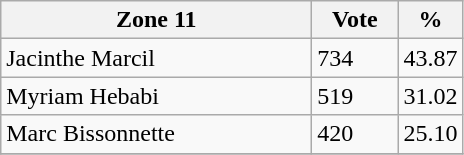<table class="wikitable">
<tr>
<th bgcolor="#DDDDFF" width="200px">Zone 11</th>
<th bgcolor="#DDDDFF" width="50px">Vote</th>
<th bgcolor="#DDDDFF" width="30px">%</th>
</tr>
<tr>
<td>Jacinthe Marcil</td>
<td>734</td>
<td>43.87</td>
</tr>
<tr>
<td>Myriam Hebabi</td>
<td>519</td>
<td>31.02</td>
</tr>
<tr>
<td>Marc Bissonnette</td>
<td>420</td>
<td>25.10</td>
</tr>
<tr>
</tr>
</table>
